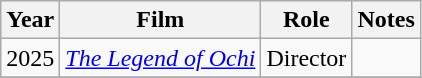<table class="wikitable">
<tr>
<th>Year</th>
<th>Film</th>
<th>Role</th>
<th>Notes</th>
</tr>
<tr>
<td>2025</td>
<td><em><a href='#'>The Legend of Ochi</a></em></td>
<td>Director</td>
<td></td>
</tr>
<tr>
</tr>
</table>
